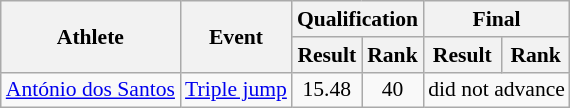<table class=wikitable style=font-size:90%>
<tr>
<th rowspan=2>Athlete</th>
<th rowspan=2>Event</th>
<th colspan=2>Qualification</th>
<th colspan=2>Final</th>
</tr>
<tr>
<th>Result</th>
<th>Rank</th>
<th>Result</th>
<th>Rank</th>
</tr>
<tr>
<td><a href='#'>António dos Santos</a></td>
<td><a href='#'>Triple jump</a></td>
<td align=center>15.48</td>
<td align=center>40</td>
<td align=center colspan=2>did not advance</td>
</tr>
</table>
